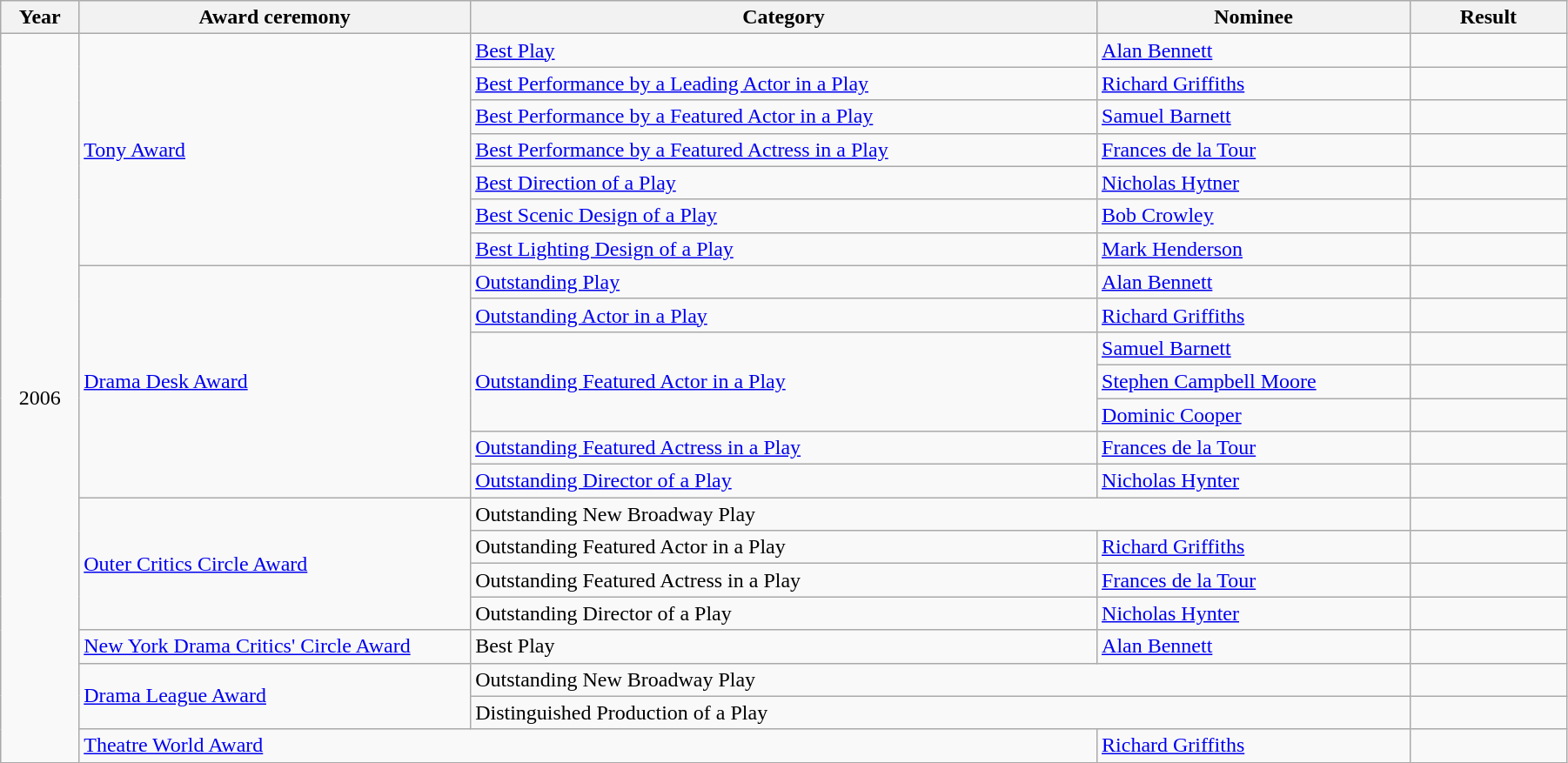<table class="wikitable" width="95%">
<tr>
<th width="5%">Year</th>
<th width="25%">Award ceremony</th>
<th width="40%">Category</th>
<th width="20%">Nominee</th>
<th width="10%">Result</th>
</tr>
<tr>
<td rowspan="22" align="center">2006</td>
<td rowspan="7"><a href='#'>Tony Award</a></td>
<td><a href='#'>Best Play</a></td>
<td><a href='#'>Alan Bennett</a></td>
<td></td>
</tr>
<tr>
<td><a href='#'>Best Performance by a Leading Actor in a Play</a></td>
<td><a href='#'>Richard Griffiths</a></td>
<td></td>
</tr>
<tr>
<td><a href='#'>Best Performance by a Featured Actor in a Play</a></td>
<td><a href='#'>Samuel Barnett</a></td>
<td></td>
</tr>
<tr>
<td><a href='#'>Best Performance by a Featured Actress in a Play</a></td>
<td><a href='#'>Frances de la Tour</a></td>
<td></td>
</tr>
<tr>
<td><a href='#'>Best Direction of a Play</a></td>
<td><a href='#'>Nicholas Hytner</a></td>
<td></td>
</tr>
<tr>
<td><a href='#'>Best Scenic Design of a Play</a></td>
<td><a href='#'>Bob Crowley</a></td>
<td></td>
</tr>
<tr>
<td><a href='#'>Best Lighting Design of a Play</a></td>
<td><a href='#'>Mark Henderson</a></td>
<td></td>
</tr>
<tr>
<td rowspan="7"><a href='#'>Drama Desk Award</a></td>
<td><a href='#'>Outstanding Play</a></td>
<td><a href='#'>Alan Bennett</a></td>
<td></td>
</tr>
<tr>
<td><a href='#'>Outstanding Actor in a Play</a></td>
<td><a href='#'>Richard Griffiths</a></td>
<td></td>
</tr>
<tr>
<td rowspan="3"><a href='#'>Outstanding Featured Actor in a Play</a></td>
<td><a href='#'>Samuel Barnett</a></td>
<td></td>
</tr>
<tr>
<td><a href='#'>Stephen Campbell Moore</a></td>
<td></td>
</tr>
<tr>
<td><a href='#'>Dominic Cooper</a></td>
<td></td>
</tr>
<tr>
<td><a href='#'>Outstanding Featured Actress in a Play</a></td>
<td><a href='#'>Frances de la Tour</a></td>
<td></td>
</tr>
<tr>
<td><a href='#'>Outstanding Director of a Play</a></td>
<td><a href='#'>Nicholas Hynter</a></td>
<td></td>
</tr>
<tr>
<td rowspan=4><a href='#'>Outer Critics Circle Award</a></td>
<td colspan=2>Outstanding New Broadway Play</td>
<td></td>
</tr>
<tr>
<td>Outstanding Featured Actor in a Play</td>
<td><a href='#'>Richard Griffiths</a></td>
<td></td>
</tr>
<tr>
<td>Outstanding Featured Actress in a Play</td>
<td><a href='#'>Frances de la Tour</a></td>
<td></td>
</tr>
<tr>
<td>Outstanding Director of a Play</td>
<td><a href='#'>Nicholas Hynter</a></td>
<td></td>
</tr>
<tr>
<td><a href='#'>New York Drama Critics' Circle Award</a></td>
<td>Best Play</td>
<td><a href='#'>Alan Bennett</a></td>
<td></td>
</tr>
<tr>
<td rowspan=2><a href='#'>Drama League Award</a></td>
<td colspan=2>Outstanding New Broadway Play</td>
<td></td>
</tr>
<tr>
<td colspan=2>Distinguished Production of a Play</td>
<td></td>
</tr>
<tr>
<td colspan=2><a href='#'>Theatre World Award</a></td>
<td><a href='#'>Richard Griffiths</a></td>
<td></td>
</tr>
</table>
